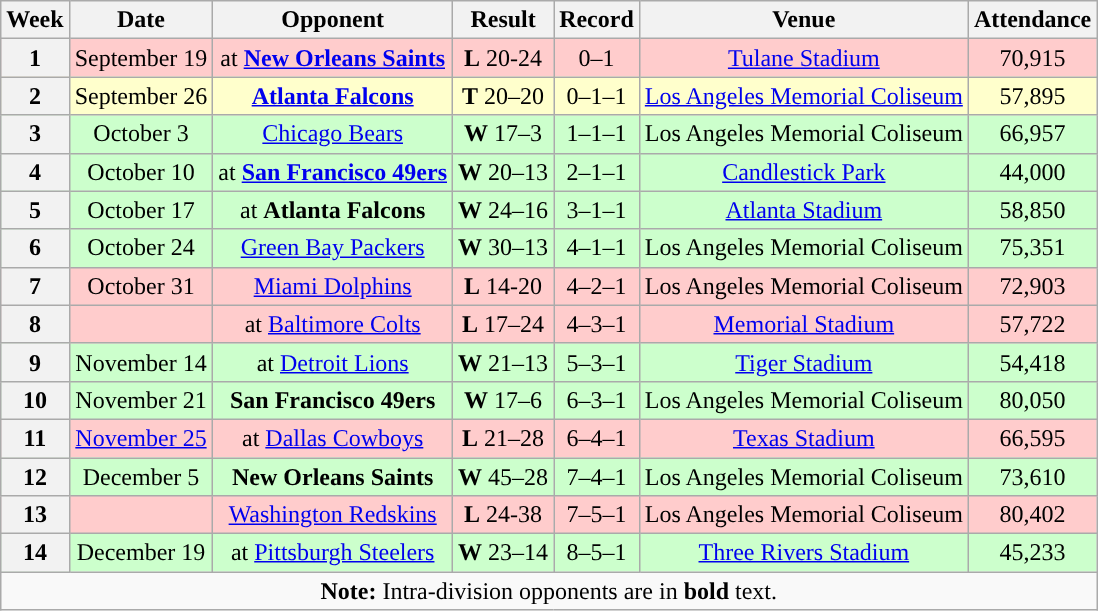<table class="wikitable" style="text-align:center">
<tr>
<th>Week</th>
<th>Date</th>
<th>Opponent</th>
<th>Result</th>
<th>Record</th>
<th>Venue</th>
<th>Attendance</th>
</tr>
<tr style="background:#fcc">
<th>1</th>
<td>September 19</td>
<td>at <strong><a href='#'>New Orleans Saints</a></strong></td>
<td><strong>L</strong> 20-24</td>
<td>0–1</td>
<td><a href='#'>Tulane Stadium</a></td>
<td>70,915</td>
</tr>
<tr style="background:#ffc">
<th>2</th>
<td>September 26</td>
<td><strong><a href='#'>Atlanta Falcons</a></strong></td>
<td><strong>T</strong> 20–20</td>
<td>0–1–1</td>
<td><a href='#'>Los Angeles Memorial Coliseum</a></td>
<td>57,895</td>
</tr>
<tr style="background:#cfc">
<th>3</th>
<td>October 3</td>
<td><a href='#'>Chicago Bears</a></td>
<td><strong>W</strong> 17–3</td>
<td>1–1–1</td>
<td>Los Angeles Memorial Coliseum</td>
<td>66,957</td>
</tr>
<tr style="background:#cfc">
<th>4</th>
<td>October 10</td>
<td>at <strong><a href='#'>San Francisco 49ers</a></strong></td>
<td><strong>W</strong> 20–13</td>
<td>2–1–1</td>
<td><a href='#'>Candlestick Park</a></td>
<td>44,000</td>
</tr>
<tr style="background:#cfc">
<th>5</th>
<td>October 17</td>
<td>at <strong>Atlanta Falcons</strong></td>
<td><strong>W</strong> 24–16</td>
<td>3–1–1</td>
<td><a href='#'>Atlanta Stadium</a></td>
<td>58,850</td>
</tr>
<tr style="background:#cfc">
<th>6</th>
<td>October 24</td>
<td><a href='#'>Green Bay Packers</a></td>
<td><strong>W</strong> 30–13</td>
<td>4–1–1</td>
<td>Los Angeles Memorial Coliseum</td>
<td>75,351</td>
</tr>
<tr style="background:#fcc">
<th>7</th>
<td>October 31</td>
<td><a href='#'>Miami Dolphins</a></td>
<td><strong>L</strong> 14-20</td>
<td>4–2–1</td>
<td>Los Angeles Memorial Coliseum</td>
<td>72,903</td>
</tr>
<tr style="background:#fcc">
<th>8</th>
<td></td>
<td>at <a href='#'>Baltimore Colts</a></td>
<td><strong>L</strong> 17–24</td>
<td>4–3–1</td>
<td><a href='#'>Memorial Stadium</a></td>
<td>57,722</td>
</tr>
<tr style="background:#cfc">
<th>9</th>
<td>November 14</td>
<td>at <a href='#'>Detroit Lions</a></td>
<td><strong>W</strong> 21–13</td>
<td>5–3–1</td>
<td><a href='#'>Tiger Stadium</a></td>
<td>54,418</td>
</tr>
<tr style="background:#cfc">
<th>10</th>
<td>November 21</td>
<td><strong>San Francisco 49ers</strong></td>
<td><strong>W</strong> 17–6</td>
<td>6–3–1</td>
<td>Los Angeles Memorial Coliseum</td>
<td>80,050</td>
</tr>
<tr style="background:#fcc">
<th>11</th>
<td><a href='#'>November 25</a></td>
<td>at <a href='#'>Dallas Cowboys</a></td>
<td><strong>L</strong> 21–28</td>
<td>6–4–1</td>
<td><a href='#'>Texas Stadium</a></td>
<td>66,595</td>
</tr>
<tr style="background:#cfc">
<th>12</th>
<td>December 5</td>
<td><strong>New Orleans Saints</strong></td>
<td><strong>W</strong> 45–28</td>
<td>7–4–1</td>
<td>Los Angeles Memorial Coliseum</td>
<td>73,610</td>
</tr>
<tr style="background:#fcc">
<th>13</th>
<td></td>
<td><a href='#'>Washington Redskins</a></td>
<td><strong>L</strong> 24-38</td>
<td>7–5–1</td>
<td>Los Angeles Memorial Coliseum</td>
<td>80,402</td>
</tr>
<tr style="background:#cfc">
<th>14</th>
<td>December 19</td>
<td>at <a href='#'>Pittsburgh Steelers</a></td>
<td><strong>W</strong> 23–14</td>
<td>8–5–1</td>
<td><a href='#'>Three Rivers Stadium</a></td>
<td>45,233</td>
</tr>
<tr>
<td colspan="8"><strong>Note:</strong> Intra-division opponents are in <strong>bold</strong> text.</td>
</tr>
</table>
